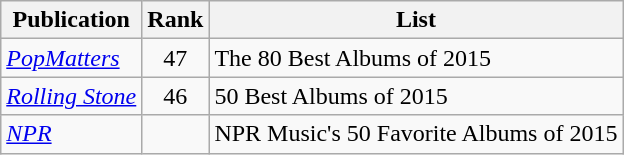<table class="wikitable plainrowheaders sortable">
<tr>
<th>Publication</th>
<th data-sort-type="number">Rank</th>
<th scope="col" class="unsortable">List</th>
</tr>
<tr Ad>
<td><em><a href='#'>PopMatters</a></em></td>
<td align=center>47</td>
<td>The 80 Best Albums of 2015</td>
</tr>
<tr Ad>
<td><em><a href='#'>Rolling Stone</a></em></td>
<td align=center>46</td>
<td>50 Best Albums of 2015</td>
</tr>
<tr Ad>
<td><em><a href='#'>NPR</a></em></td>
<td></td>
<td>NPR Music's 50 Favorite Albums of 2015</td>
</tr>
</table>
